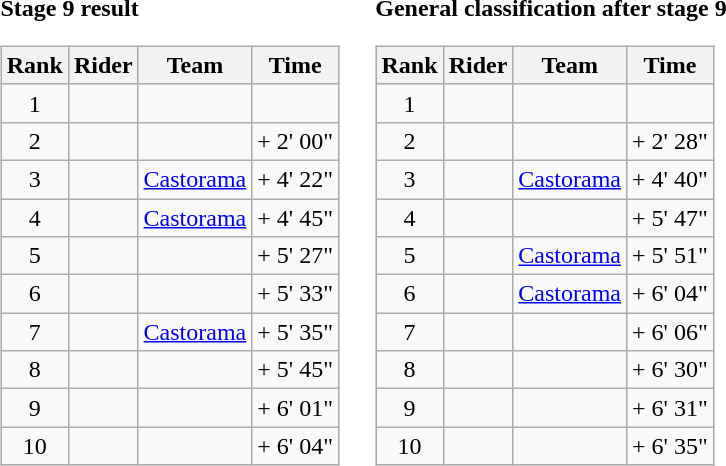<table>
<tr>
<td><strong>Stage 9 result</strong><br><table class="wikitable">
<tr>
<th scope="col">Rank</th>
<th scope="col">Rider</th>
<th scope="col">Team</th>
<th scope="col">Time</th>
</tr>
<tr>
<td style="text-align:center;">1</td>
<td> </td>
<td></td>
<td style="text-align:right;"></td>
</tr>
<tr>
<td style="text-align:center;">2</td>
<td></td>
<td></td>
<td style="text-align:right;">+ 2' 00"</td>
</tr>
<tr>
<td style="text-align:center;">3</td>
<td></td>
<td><a href='#'>Castorama</a></td>
<td style="text-align:right;">+ 4' 22"</td>
</tr>
<tr>
<td style="text-align:center;">4</td>
<td></td>
<td><a href='#'>Castorama</a></td>
<td style="text-align:right;">+ 4' 45"</td>
</tr>
<tr>
<td style="text-align:center;">5</td>
<td></td>
<td></td>
<td style="text-align:right;">+ 5' 27"</td>
</tr>
<tr>
<td style="text-align:center;">6</td>
<td></td>
<td></td>
<td style="text-align:right;">+ 5' 33"</td>
</tr>
<tr>
<td style="text-align:center;">7</td>
<td></td>
<td><a href='#'>Castorama</a></td>
<td style="text-align:right;">+ 5' 35"</td>
</tr>
<tr>
<td style="text-align:center;">8</td>
<td></td>
<td></td>
<td style="text-align:right;">+ 5' 45"</td>
</tr>
<tr>
<td style="text-align:center;">9</td>
<td></td>
<td></td>
<td style="text-align:right;">+ 6' 01"</td>
</tr>
<tr>
<td style="text-align:center;">10</td>
<td></td>
<td></td>
<td style="text-align:right;">+ 6' 04"</td>
</tr>
</table>
</td>
<td></td>
<td><strong>General classification after stage 9</strong><br><table class="wikitable">
<tr>
<th scope="col">Rank</th>
<th scope="col">Rider</th>
<th scope="col">Team</th>
<th scope="col">Time</th>
</tr>
<tr>
<td style="text-align:center;">1</td>
<td> </td>
<td></td>
<td style="text-align:right;"></td>
</tr>
<tr>
<td style="text-align:center;">2</td>
<td></td>
<td></td>
<td style="text-align:right;">+ 2' 28"</td>
</tr>
<tr>
<td style="text-align:center;">3</td>
<td></td>
<td><a href='#'>Castorama</a></td>
<td style="text-align:right;">+ 4' 40"</td>
</tr>
<tr>
<td style="text-align:center;">4</td>
<td></td>
<td></td>
<td style="text-align:right;">+ 5' 47"</td>
</tr>
<tr>
<td style="text-align:center;">5</td>
<td></td>
<td><a href='#'>Castorama</a></td>
<td style="text-align:right;">+ 5' 51"</td>
</tr>
<tr>
<td style="text-align:center;">6</td>
<td></td>
<td><a href='#'>Castorama</a></td>
<td style="text-align:right;">+ 6' 04"</td>
</tr>
<tr>
<td style="text-align:center;">7</td>
<td></td>
<td></td>
<td style="text-align:right;">+ 6' 06"</td>
</tr>
<tr>
<td style="text-align:center;">8</td>
<td></td>
<td></td>
<td style="text-align:right;">+ 6' 30"</td>
</tr>
<tr>
<td style="text-align:center;">9</td>
<td></td>
<td></td>
<td style="text-align:right;">+ 6' 31"</td>
</tr>
<tr>
<td style="text-align:center;">10</td>
<td></td>
<td></td>
<td style="text-align:right;">+ 6' 35"</td>
</tr>
</table>
</td>
</tr>
</table>
